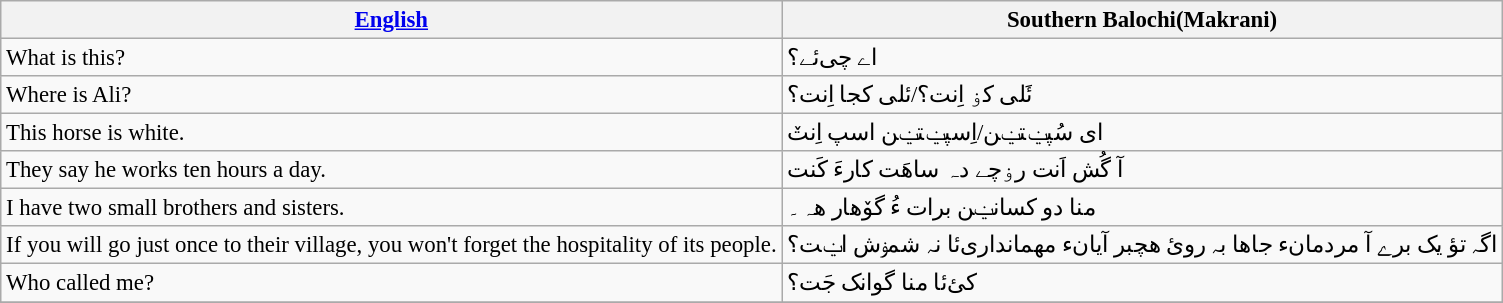<table class="wikitable" style="font-size: 95%">
<tr>
<th><a href='#'>English</a></th>
<th Balochi language>Southern Balochi(Makrani)</th>
</tr>
<tr>
<td>What is this?</td>
<td>اے چی‌ئے؟</td>
</tr>
<tr>
<td>Where is Ali?</td>
<td>ئَلی کۏ اِنت؟/ئلی کجا اِنت؟</td>
</tr>
<tr>
<td>This horse is white.</td>
<td>ای سُپݔتݔن/اِسپݔتݔن اسپ اِنتٚ</td>
</tr>
<tr>
<td>They say he works ten hours a day.</td>
<td>آ گُش اَنت رۏچے دہ ساھَت کارءَ کَنت</td>
</tr>
<tr>
<td>I have two small brothers and sisters.</td>
<td>منا دو كسانݔن برات ءُ گوٚھار ھہ۔</td>
</tr>
<tr>
<td>If you will go just once to their village, you won't forget the hospitality of its people.</td>
<td>اگہ تؤ یک برے آ مردمانء جاھا بہ روئ ھچبر آیانء مھمانداری‌ئا نہ شمۏش اݔت؟</td>
</tr>
<tr>
<td>Who called me?</td>
<td>کئ‌ئا منا گوانک جَت؟</td>
</tr>
<tr>
</tr>
</table>
